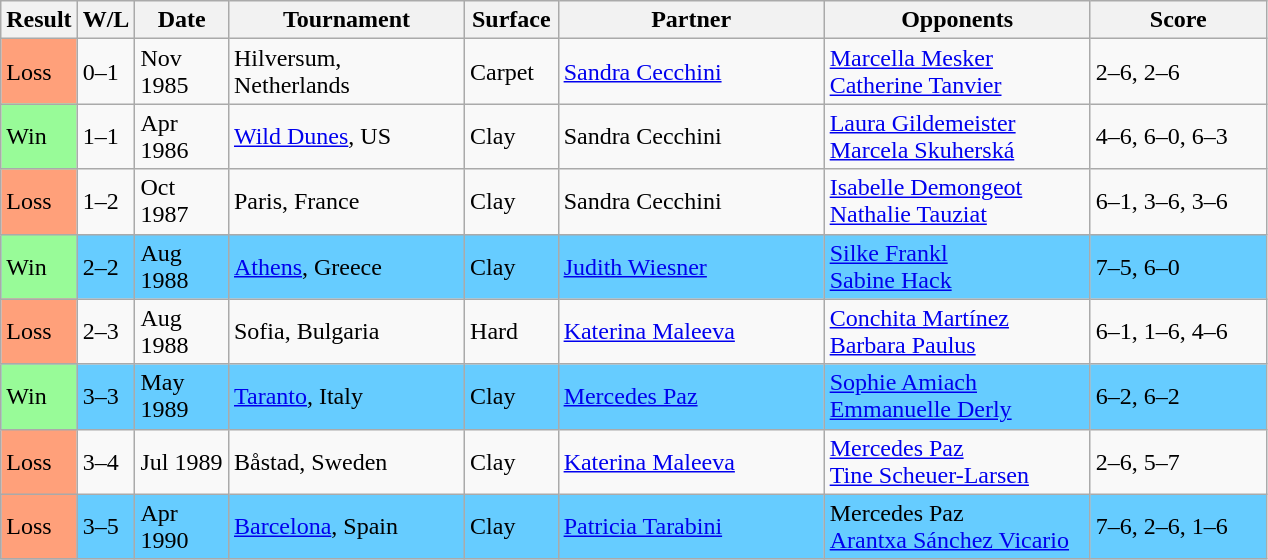<table class="sortable wikitable">
<tr>
<th>Result</th>
<th style="width:30px" class="unsortable">W/L</th>
<th style="width:55px">Date</th>
<th style="width:150px">Tournament</th>
<th style="width:55px">Surface</th>
<th style="width:170px">Partner</th>
<th style="width:170px">Opponents</th>
<th style="width:110px" class="unsortable">Score</th>
</tr>
<tr>
<td style="background:#ffa07a;">Loss</td>
<td>0–1</td>
<td>Nov 1985</td>
<td>Hilversum, Netherlands</td>
<td>Carpet</td>
<td> <a href='#'>Sandra Cecchini</a></td>
<td> <a href='#'>Marcella Mesker</a> <br>  <a href='#'>Catherine Tanvier</a></td>
<td>2–6, 2–6</td>
</tr>
<tr>
<td style="background:#98fb98;">Win</td>
<td>1–1</td>
<td>Apr 1986</td>
<td><a href='#'>Wild Dunes</a>, US</td>
<td>Clay</td>
<td> Sandra Cecchini</td>
<td> <a href='#'>Laura Gildemeister</a> <br>  <a href='#'>Marcela Skuherská</a></td>
<td>4–6, 6–0, 6–3</td>
</tr>
<tr>
<td style="background:#ffa07a;">Loss</td>
<td>1–2</td>
<td>Oct 1987</td>
<td>Paris, France</td>
<td>Clay</td>
<td> Sandra Cecchini</td>
<td> <a href='#'>Isabelle Demongeot</a> <br>  <a href='#'>Nathalie Tauziat</a></td>
<td>6–1, 3–6, 3–6</td>
</tr>
<tr bgcolor="66CCFF">
<td style="background:#98fb98;">Win</td>
<td>2–2</td>
<td>Aug 1988</td>
<td><a href='#'>Athens</a>, Greece</td>
<td>Clay</td>
<td> <a href='#'>Judith Wiesner</a></td>
<td> <a href='#'>Silke Frankl</a> <br>  <a href='#'>Sabine Hack</a></td>
<td>7–5, 6–0</td>
</tr>
<tr>
<td style="background:#ffa07a;">Loss</td>
<td>2–3</td>
<td>Aug 1988</td>
<td>Sofia, Bulgaria</td>
<td>Hard</td>
<td> <a href='#'>Katerina Maleeva</a></td>
<td> <a href='#'>Conchita Martínez</a> <br>  <a href='#'>Barbara Paulus</a></td>
<td>6–1, 1–6, 4–6</td>
</tr>
<tr bgcolor="66CCFF">
<td style="background:#98fb98;">Win</td>
<td>3–3</td>
<td>May 1989</td>
<td><a href='#'>Taranto</a>, Italy</td>
<td>Clay</td>
<td> <a href='#'>Mercedes Paz</a></td>
<td> <a href='#'>Sophie Amiach</a> <br>  <a href='#'>Emmanuelle Derly</a></td>
<td>6–2, 6–2</td>
</tr>
<tr>
<td style="background:#ffa07a;">Loss</td>
<td>3–4</td>
<td>Jul 1989</td>
<td>Båstad, Sweden</td>
<td>Clay</td>
<td> <a href='#'>Katerina Maleeva</a></td>
<td> <a href='#'>Mercedes Paz</a> <br>  <a href='#'>Tine Scheuer-Larsen</a></td>
<td>2–6, 5–7</td>
</tr>
<tr bgcolor="66CCFF">
<td style="background:#ffa07a;">Loss</td>
<td>3–5</td>
<td>Apr 1990</td>
<td><a href='#'>Barcelona</a>, Spain</td>
<td>Clay</td>
<td> <a href='#'>Patricia Tarabini</a></td>
<td> Mercedes Paz <br>  <a href='#'>Arantxa Sánchez Vicario</a></td>
<td>7–6, 2–6, 1–6</td>
</tr>
</table>
